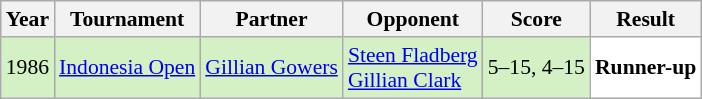<table class="sortable wikitable" style="font-size: 90%;">
<tr>
<th>Year</th>
<th>Tournament</th>
<th>Partner</th>
<th>Opponent</th>
<th>Score</th>
<th>Result</th>
</tr>
<tr style="background:#D4F1C5">
<td align="center">1986</td>
<td><a href='#'>Indonesia Open</a></td>
<td> <a href='#'>Gillian Gowers</a></td>
<td> <a href='#'>Steen Fladberg</a><br> <a href='#'>Gillian Clark</a></td>
<td>5–15, 4–15</td>
<td style="text-align:left; background:white"> <strong>Runner-up</strong></td>
</tr>
</table>
